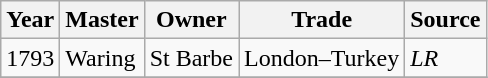<table class=" wikitable">
<tr>
<th>Year</th>
<th>Master</th>
<th>Owner</th>
<th>Trade</th>
<th>Source</th>
</tr>
<tr>
<td>1793</td>
<td>Waring</td>
<td>St Barbe</td>
<td>London–Turkey</td>
<td><em>LR</em></td>
</tr>
<tr>
</tr>
</table>
